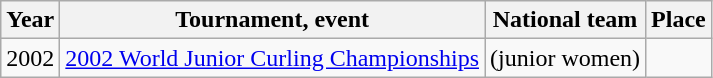<table class="wikitable">
<tr>
<th scope="col">Year</th>
<th scope="col">Tournament, event</th>
<th scope="col">National team</th>
<th scope="col">Place</th>
</tr>
<tr>
<td>2002</td>
<td><a href='#'>2002 World Junior Curling Championships</a></td>
<td> (junior women)</td>
<td></td>
</tr>
</table>
